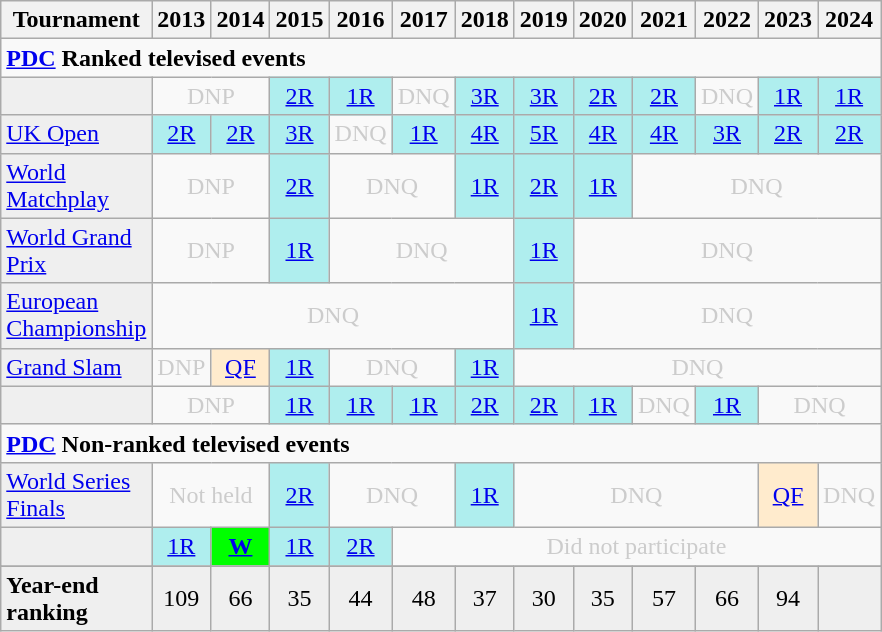<table class="wikitable" style="width:20%; margin:0">
<tr>
<th>Tournament</th>
<th>2013</th>
<th>2014</th>
<th>2015</th>
<th>2016</th>
<th>2017</th>
<th>2018</th>
<th>2019</th>
<th>2020</th>
<th>2021</th>
<th>2022</th>
<th>2023</th>
<th>2024</th>
</tr>
<tr>
<td colspan="27" align="left"><strong><a href='#'>PDC</a> Ranked televised events</strong></td>
</tr>
<tr>
<td style="background:#efefef;"></td>
<td colspan="2" style="text-align:center; color:#ccc;">DNP</td>
<td style="text-align:center; background:#afeeee;"><a href='#'>2R</a></td>
<td style="text-align:center; background:#afeeee;"><a href='#'>1R</a></td>
<td colspan="1" style="text-align:center; color:#ccc;">DNQ</td>
<td style="text-align:center; background:#afeeee;"><a href='#'>3R</a></td>
<td style="text-align:center; background:#afeeee;"><a href='#'>3R</a></td>
<td style="text-align:center; background:#afeeee;"><a href='#'>2R</a></td>
<td style="text-align:center; background:#afeeee;"><a href='#'>2R</a></td>
<td style="text-align:center; color:#ccc;">DNQ</td>
<td style="text-align:center; background:#afeeee;"><a href='#'>1R</a></td>
<td style="text-align:center; background:#afeeee;"><a href='#'>1R</a></td>
</tr>
<tr>
<td style="background:#efefef;"><a href='#'>UK Open</a></td>
<td style="text-align:center; background:#afeeee;"><a href='#'>2R</a></td>
<td style="text-align:center; background:#afeeee;"><a href='#'>2R</a></td>
<td style="text-align:center; background:#afeeee;"><a href='#'>3R</a></td>
<td style="text-align:center; color:#ccc;">DNQ</td>
<td style="text-align:center; background:#afeeee;"><a href='#'>1R</a></td>
<td style="text-align:center; background:#afeeee;"><a href='#'>4R</a></td>
<td style="text-align:center; background:#afeeee;"><a href='#'>5R</a></td>
<td style="text-align:center; background:#afeeee;"><a href='#'>4R</a></td>
<td style="text-align:center; background:#afeeee;"><a href='#'>4R</a></td>
<td style="text-align:center; background:#afeeee;"><a href='#'>3R</a></td>
<td style="text-align:center; background:#afeeee;"><a href='#'>2R</a></td>
<td style="text-align:center; background:#afeeee;"><a href='#'>2R</a></td>
</tr>
<tr>
<td style="background:#efefef;"><a href='#'>World Matchplay</a></td>
<td colspan="2" style="text-align:center; color:#ccc;">DNP</td>
<td style="text-align:center; background:#afeeee;"><a href='#'>2R</a></td>
<td colspan="2" style="text-align:center; color:#ccc;">DNQ</td>
<td style="text-align:center; background:#afeeee;"><a href='#'>1R</a></td>
<td style="text-align:center; background:#afeeee;"><a href='#'>2R</a></td>
<td style="text-align:center; background:#afeeee;"><a href='#'>1R</a></td>
<td colspan="4" style="text-align:center; color:#ccc;">DNQ</td>
</tr>
<tr>
<td style="background:#efefef;"><a href='#'>World Grand Prix</a></td>
<td colspan="2" style="text-align:center; color:#ccc;">DNP</td>
<td style="text-align:center; background:#afeeee;"><a href='#'>1R</a></td>
<td colspan="3" style="text-align:center; color:#ccc;">DNQ</td>
<td style="text-align:center; background:#afeeee;"><a href='#'>1R</a></td>
<td colspan="5" style="text-align:center; color:#ccc;">DNQ</td>
</tr>
<tr>
<td style="background:#efefef;"><a href='#'>European Championship</a></td>
<td colspan="6" style="text-align:center; color:#ccc;">DNQ</td>
<td style="text-align:center; background:#afeeee;"><a href='#'>1R</a></td>
<td colspan="5" style="text-align:center; color:#ccc;">DNQ</td>
</tr>
<tr>
<td style="background:#efefef;"><a href='#'>Grand Slam</a></td>
<td style="text-align:center; color:#ccc;">DNP</td>
<td style="text-align:center; background:#ffebcd;"><a href='#'>QF</a></td>
<td style="text-align:center; background:#afeeee;"><a href='#'>1R</a></td>
<td colspan="2" style="text-align:center; color:#ccc;">DNQ</td>
<td style="text-align:center; background:#afeeee;"><a href='#'>1R</a></td>
<td colspan="6" style="text-align:center; color:#ccc;">DNQ</td>
</tr>
<tr>
<td style="background:#efefef;"></td>
<td colspan="2" style="text-align:center; color:#ccc;">DNP</td>
<td style="text-align:center; background:#afeeee;"><a href='#'>1R</a></td>
<td style="text-align:center; background:#afeeee;"><a href='#'>1R</a></td>
<td style="text-align:center; background:#afeeee;"><a href='#'>1R</a></td>
<td style="text-align:center; background:#afeeee;"><a href='#'>2R</a></td>
<td style="text-align:center; background:#afeeee;"><a href='#'>2R</a></td>
<td style="text-align:center; background:#afeeee;"><a href='#'>1R</a></td>
<td style="text-align:center; color:#ccc;">DNQ</td>
<td style="text-align:center; background:#afeeee;"><a href='#'>1R</a></td>
<td colspan="2" style="text-align:center; color:#ccc;">DNQ</td>
</tr>
<tr>
<td colspan="33" align="left"><strong><a href='#'>PDC</a> Non-ranked televised events</strong></td>
</tr>
<tr>
<td style="background:#efefef;"><a href='#'>World Series Finals</a></td>
<td colspan="2" style="text-align:center; color:#ccc;">Not held</td>
<td style="text-align:center; background:#afeeee;"><a href='#'>2R</a></td>
<td colspan="2" style="text-align:center; color:#ccc;">DNQ</td>
<td style="text-align:center; background:#afeeee;"><a href='#'>1R</a></td>
<td colspan="4" style="text-align:center; color:#ccc;">DNQ</td>
<td style="text-align:center; background:#ffebcd;"><a href='#'>QF</a></td>
<td style="text-align:center; color:#ccc;">DNQ</td>
</tr>
<tr>
<td style="background:#efefef;"></td>
<td style="text-align:center; background:#afeeee;"><a href='#'>1R</a></td>
<td style="text-align:center; background:lime;"><a href='#'><strong>W</strong></a></td>
<td style="text-align:center; background:#afeeee;"><a href='#'>1R</a></td>
<td style="text-align:center; background:#afeeee;"><a href='#'>2R</a></td>
<td colspan="8" style="text-align:center; color:#ccc;">Did not participate</td>
</tr>
<tr>
</tr>
<tr bgcolor="efefef">
<td align="left"><strong>Year-end ranking</strong></td>
<td style="text-align:center;">109</td>
<td style="text-align:center;">66</td>
<td style="text-align:center;">35</td>
<td style="text-align:center;">44</td>
<td style="text-align:center;">48</td>
<td style="text-align:center;">37</td>
<td style="text-align:center;">30</td>
<td style="text-align:center;">35</td>
<td style="text-align:center;">57</td>
<td style="text-align:center;">66</td>
<td style="text-align:center;">94</td>
<td></td>
</tr>
</table>
